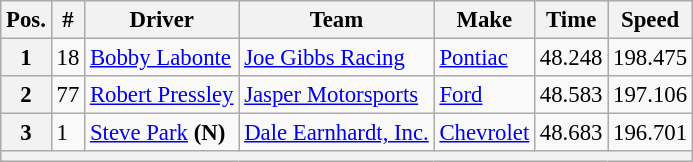<table class="wikitable" style="font-size:95%">
<tr>
<th>Pos.</th>
<th>#</th>
<th>Driver</th>
<th>Team</th>
<th>Make</th>
<th>Time</th>
<th>Speed</th>
</tr>
<tr>
<th>1</th>
<td>18</td>
<td><a href='#'>Bobby Labonte</a></td>
<td><a href='#'>Joe Gibbs Racing</a></td>
<td><a href='#'>Pontiac</a></td>
<td>48.248</td>
<td>198.475</td>
</tr>
<tr>
<th>2</th>
<td>77</td>
<td><a href='#'>Robert Pressley</a></td>
<td><a href='#'>Jasper Motorsports</a></td>
<td><a href='#'>Ford</a></td>
<td>48.583</td>
<td>197.106</td>
</tr>
<tr>
<th>3</th>
<td>1</td>
<td><a href='#'>Steve Park</a> <strong>(N)</strong></td>
<td><a href='#'>Dale Earnhardt, Inc.</a></td>
<td><a href='#'>Chevrolet</a></td>
<td>48.683</td>
<td>196.701</td>
</tr>
<tr>
<th colspan="7"></th>
</tr>
</table>
